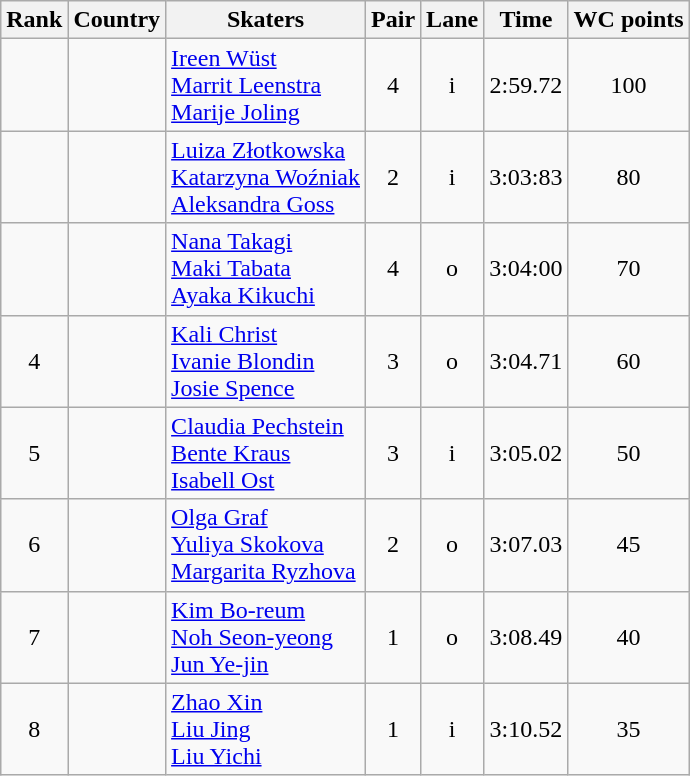<table class="wikitable sortable" style="text-align:center">
<tr>
<th>Rank</th>
<th>Country</th>
<th>Skaters</th>
<th>Pair</th>
<th>Lane</th>
<th>Time</th>
<th>WC points</th>
</tr>
<tr>
<td></td>
<td align=left></td>
<td align=left><a href='#'>Ireen Wüst</a><br><a href='#'>Marrit Leenstra</a><br><a href='#'>Marije Joling</a></td>
<td>4</td>
<td>i</td>
<td>2:59.72</td>
<td>100</td>
</tr>
<tr>
<td></td>
<td align=left></td>
<td align=left><a href='#'>Luiza Złotkowska</a><br><a href='#'>Katarzyna Woźniak</a><br><a href='#'>Aleksandra Goss</a></td>
<td>2</td>
<td>i</td>
<td>3:03:83</td>
<td>80</td>
</tr>
<tr>
<td></td>
<td align=left></td>
<td align=left><a href='#'>Nana Takagi</a><br><a href='#'>Maki Tabata</a><br><a href='#'>Ayaka Kikuchi</a></td>
<td>4</td>
<td>o</td>
<td>3:04:00</td>
<td>70</td>
</tr>
<tr>
<td>4</td>
<td align=left></td>
<td align=left><a href='#'>Kali Christ</a><br><a href='#'>Ivanie Blondin</a><br><a href='#'>Josie Spence</a></td>
<td>3</td>
<td>o</td>
<td>3:04.71</td>
<td>60</td>
</tr>
<tr>
<td>5</td>
<td align=left></td>
<td align=left><a href='#'>Claudia Pechstein</a><br><a href='#'>Bente Kraus</a><br><a href='#'>Isabell Ost</a></td>
<td>3</td>
<td>i</td>
<td>3:05.02</td>
<td>50</td>
</tr>
<tr>
<td>6</td>
<td align=left></td>
<td align=left><a href='#'>Olga Graf</a><br><a href='#'>Yuliya Skokova</a><br><a href='#'>Margarita Ryzhova</a></td>
<td>2</td>
<td>o</td>
<td>3:07.03</td>
<td>45</td>
</tr>
<tr>
<td>7</td>
<td align=left></td>
<td align=left><a href='#'>Kim Bo-reum</a><br><a href='#'>Noh Seon-yeong</a><br><a href='#'>Jun Ye-jin</a></td>
<td>1</td>
<td>o</td>
<td>3:08.49</td>
<td>40</td>
</tr>
<tr>
<td>8</td>
<td align=left></td>
<td align=left><a href='#'>Zhao Xin</a><br><a href='#'>Liu Jing</a><br><a href='#'>Liu Yichi</a></td>
<td>1</td>
<td>i</td>
<td>3:10.52</td>
<td>35</td>
</tr>
</table>
